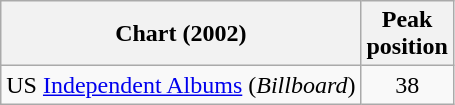<table class="wikitable">
<tr>
<th>Chart (2002)</th>
<th>Peak<br>position</th>
</tr>
<tr>
<td>US <a href='#'>Independent Albums</a> (<em>Billboard</em>)</td>
<td align="center">38</td>
</tr>
</table>
